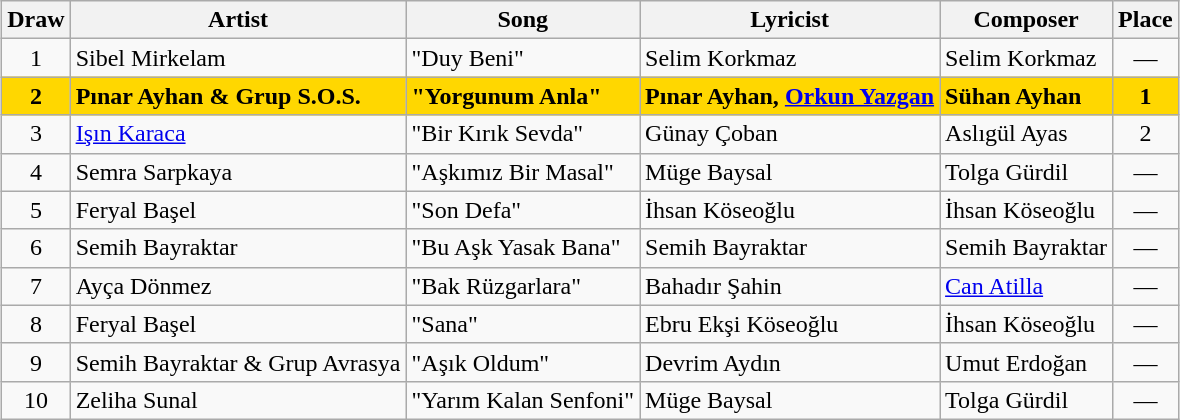<table class="sortable wikitable" style="margin: 1em auto 1em auto; text-align:center">
<tr>
<th>Draw</th>
<th>Artist</th>
<th>Song</th>
<th>Lyricist</th>
<th>Composer</th>
<th>Place</th>
</tr>
<tr>
<td>1</td>
<td align="left">Sibel Mirkelam</td>
<td align="left">"Duy Beni"</td>
<td align="left">Selim Korkmaz</td>
<td align="left">Selim Korkmaz</td>
<td>—</td>
</tr>
<tr style="background:gold; font-weight:bold;">
<td>2</td>
<td align="left">Pınar Ayhan & Grup S.O.S.</td>
<td align="left">"Yorgunum Anla"</td>
<td align="left">Pınar Ayhan, <a href='#'>Orkun Yazgan</a></td>
<td align="left">Sühan Ayhan</td>
<td>1</td>
</tr>
<tr>
<td>3</td>
<td align="left"><a href='#'>Işın Karaca</a></td>
<td align="left">"Bir Kırık Sevda"</td>
<td align="left">Günay Çoban</td>
<td align="left">Aslıgül Ayas</td>
<td>2</td>
</tr>
<tr>
<td>4</td>
<td align="left">Semra Sarpkaya</td>
<td align="left">"Aşkımız Bir Masal"</td>
<td align="left">Müge Baysal</td>
<td align="left">Tolga Gürdil</td>
<td>—</td>
</tr>
<tr>
<td>5</td>
<td align="left">Feryal Başel</td>
<td align="left">"Son Defa"</td>
<td align="left">İhsan Köseoğlu</td>
<td align="left">İhsan Köseoğlu</td>
<td>—</td>
</tr>
<tr>
<td>6</td>
<td align="left">Semih Bayraktar</td>
<td align="left">"Bu Aşk Yasak Bana"</td>
<td align="left">Semih Bayraktar</td>
<td align="left">Semih Bayraktar</td>
<td>—</td>
</tr>
<tr>
<td>7</td>
<td align="left">Ayça Dönmez</td>
<td align="left">"Bak Rüzgarlara"</td>
<td align="left">Bahadır Şahin</td>
<td align="left"><a href='#'>Can Atilla</a></td>
<td>—</td>
</tr>
<tr>
<td>8</td>
<td align="left">Feryal Başel</td>
<td align="left">"Sana"</td>
<td align="left">Ebru Ekşi Köseoğlu</td>
<td align="left">İhsan Köseoğlu</td>
<td>—</td>
</tr>
<tr>
<td>9</td>
<td align="left">Semih Bayraktar & Grup Avrasya</td>
<td align="left">"Aşık Oldum"</td>
<td align="left">Devrim Aydın</td>
<td align="left">Umut Erdoğan</td>
<td>—</td>
</tr>
<tr>
<td>10</td>
<td align="left">Zeliha Sunal</td>
<td align="left">"Yarım Kalan Senfoni"</td>
<td align="left">Müge Baysal</td>
<td align="left">Tolga Gürdil</td>
<td>—</td>
</tr>
</table>
